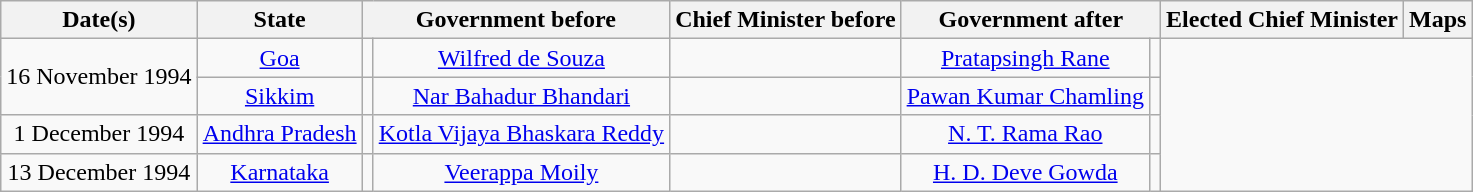<table class="wikitable" style="text-align:center;">
<tr>
<th>Date(s)</th>
<th>State</th>
<th colspan="2">Government before</th>
<th>Chief Minister before</th>
<th colspan="2">Government after</th>
<th>Elected Chief Minister</th>
<th>Maps</th>
</tr>
<tr>
<td rowspan="2">16 November 1994</td>
<td><a href='#'>Goa</a></td>
<td></td>
<td><a href='#'>Wilfred de Souza</a></td>
<td></td>
<td><a href='#'>Pratapsingh Rane</a></td>
<td></td>
</tr>
<tr>
<td><a href='#'>Sikkim</a></td>
<td></td>
<td><a href='#'>Nar Bahadur Bhandari</a></td>
<td></td>
<td><a href='#'>Pawan Kumar Chamling</a></td>
<td></td>
</tr>
<tr>
<td>1 December 1994</td>
<td><a href='#'>Andhra Pradesh</a></td>
<td></td>
<td><a href='#'>Kotla Vijaya Bhaskara Reddy</a></td>
<td></td>
<td><a href='#'>N. T. Rama Rao</a></td>
<td></td>
</tr>
<tr>
<td>13 December 1994</td>
<td><a href='#'>Karnataka</a></td>
<td></td>
<td><a href='#'>Veerappa Moily</a></td>
<td></td>
<td><a href='#'>H. D. Deve Gowda</a></td>
<td></td>
</tr>
</table>
